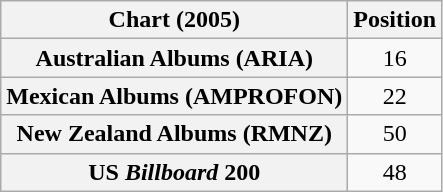<table class="wikitable sortable plainrowheaders">
<tr>
<th scope="col">Chart (2005)</th>
<th scope="col">Position</th>
</tr>
<tr>
<th scope="row">Australian Albums (ARIA)</th>
<td style="text-align:center;">16</td>
</tr>
<tr>
<th scope="row">Mexican Albums (AMPROFON)</th>
<td style="text-align:center;">22</td>
</tr>
<tr>
<th scope="row">New Zealand Albums (RMNZ)</th>
<td style="text-align:center;">50</td>
</tr>
<tr>
<th scope="row">US <em>Billboard</em> 200</th>
<td style="text-align:center;">48</td>
</tr>
</table>
